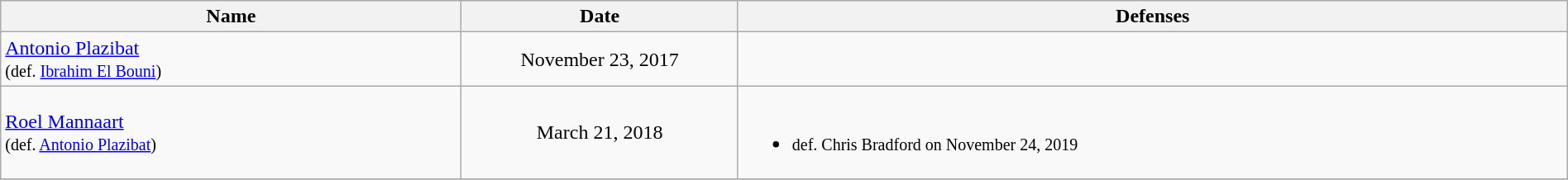<table class="wikitable" width=100%>
<tr>
<th width=25%>Name</th>
<th width=15%>Date</th>
<th width=45%>Defenses</th>
</tr>
<tr>
<td align=left> <a href='#'>Antonio Plazibat</a> <br><small>(def. <a href='#'>Ibrahim El Bouni</a>)</small></td>
<td align=center>November 23, 2017</td>
<td></td>
</tr>
<tr>
<td align=left> <a href='#'>Roel Mannaart</a> <br><small>(def. <a href='#'>Antonio Plazibat</a>)</small></td>
<td align=center>March 21, 2018</td>
<td><br><ul><li><small>def. Chris Bradford on November 24, 2019</small></li></ul></td>
</tr>
<tr>
</tr>
</table>
